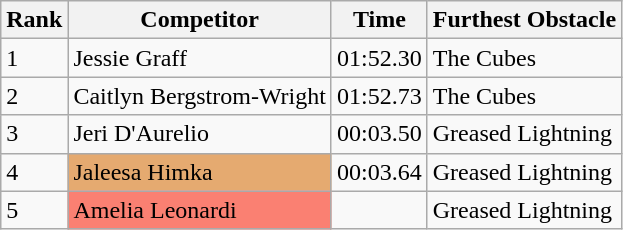<table class="wikitable sortable mw-collapsible">
<tr>
<th>Rank</th>
<th>Competitor</th>
<th>Time</th>
<th>Furthest Obstacle</th>
</tr>
<tr>
<td>1</td>
<td>Jessie Graff</td>
<td>01:52.30</td>
<td>The Cubes</td>
</tr>
<tr>
<td>2</td>
<td>Caitlyn Bergstrom-Wright</td>
<td>01:52.73</td>
<td>The Cubes</td>
</tr>
<tr>
<td>3</td>
<td>Jeri D'Aurelio</td>
<td>00:03.50</td>
<td>Greased Lightning</td>
</tr>
<tr>
<td>4</td>
<td style="background-color:#E5AA70">Jaleesa Himka</td>
<td>00:03.64</td>
<td>Greased Lightning</td>
</tr>
<tr>
<td>5</td>
<td style="background-color:#FA8072">Amelia Leonardi</td>
<td></td>
<td>Greased Lightning</td>
</tr>
</table>
